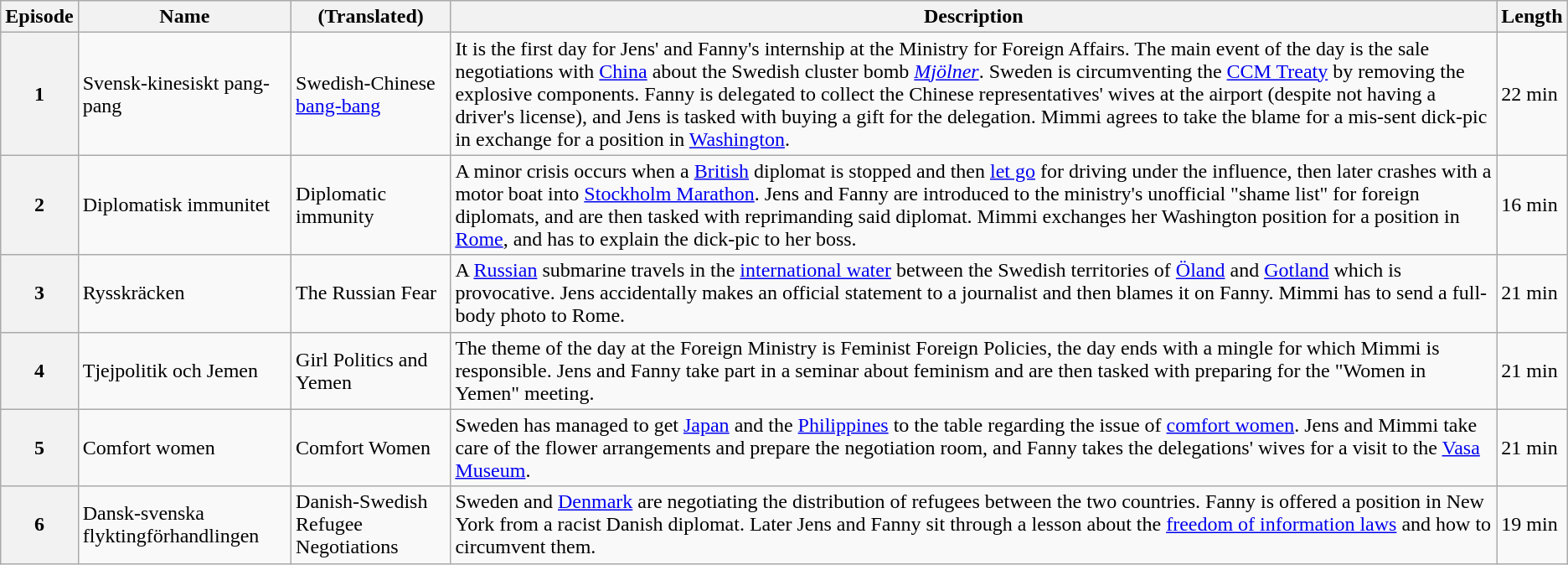<table class="wikitable mw-collapsible">
<tr>
<th>Episode</th>
<th>Name</th>
<th>(Translated)</th>
<th>Description</th>
<th>Length</th>
</tr>
<tr>
<th>1</th>
<td>Svensk-kinesiskt pang-pang</td>
<td>Swedish-Chinese <a href='#'>bang-bang</a></td>
<td>It is the first day for Jens' and Fanny's internship at the Ministry for Foreign Affairs. The main event of the day is the sale negotiations with <a href='#'>China</a> about the Swedish cluster bomb <em><a href='#'>Mjölner</a></em>. Sweden is circumventing the <a href='#'>CCM Treaty</a> by removing the explosive components. Fanny is delegated to collect the Chinese representatives' wives at the airport (despite not having a driver's license), and Jens is tasked with buying a gift for the delegation. Mimmi agrees to take the blame for a mis-sent dick-pic in exchange for a position in <a href='#'>Washington</a>.</td>
<td>22 min</td>
</tr>
<tr>
<th>2</th>
<td>Diplomatisk immunitet</td>
<td>Diplomatic immunity</td>
<td>A minor crisis occurs when a <a href='#'>British</a> diplomat is stopped and then <a href='#'>let go</a> for driving under the influence, then later crashes with a motor boat into <a href='#'>Stockholm Marathon</a>. Jens and Fanny are introduced to the ministry's unofficial "shame list" for foreign diplomats, and are then tasked with reprimanding said diplomat. Mimmi exchanges her Washington position for a position in <a href='#'>Rome</a>, and has to explain the dick-pic to her boss.</td>
<td>16 min</td>
</tr>
<tr>
<th>3</th>
<td>Rysskräcken</td>
<td>The Russian Fear</td>
<td>A <a href='#'>Russian</a> submarine travels in the <a href='#'>international water</a> between the Swedish territories of <a href='#'>Öland</a> and <a href='#'>Gotland</a> which is provocative. Jens accidentally makes an official statement to a journalist and then blames it on Fanny. Mimmi has to send a full-body photo to Rome.</td>
<td>21 min</td>
</tr>
<tr>
<th>4</th>
<td>Tjejpolitik och Jemen</td>
<td>Girl Politics and Yemen</td>
<td>The theme of the day at the Foreign Ministry is Feminist Foreign Policies, the day ends with a mingle for which Mimmi is responsible. Jens and Fanny take part in a seminar about feminism and are then tasked with preparing for the "Women in Yemen" meeting.</td>
<td>21 min</td>
</tr>
<tr>
<th>5</th>
<td>Comfort women</td>
<td>Comfort Women</td>
<td>Sweden has managed to get <a href='#'>Japan</a> and the <a href='#'>Philippines</a> to the table regarding the issue of <a href='#'>comfort women</a>. Jens and Mimmi take care of the flower arrangements and prepare the negotiation room, and Fanny takes the delegations' wives for a visit to the <a href='#'>Vasa Museum</a>.</td>
<td>21 min</td>
</tr>
<tr>
<th>6</th>
<td>Dansk-svenska flyktingförhandlingen</td>
<td>Danish-Swedish Refugee Negotiations</td>
<td>Sweden and <a href='#'>Denmark</a> are negotiating the distribution of refugees between the two countries. Fanny is offered a position in New York from a racist Danish diplomat. Later Jens and Fanny sit through a lesson about the <a href='#'>freedom of information laws</a> and how to circumvent them.</td>
<td>19 min</td>
</tr>
</table>
